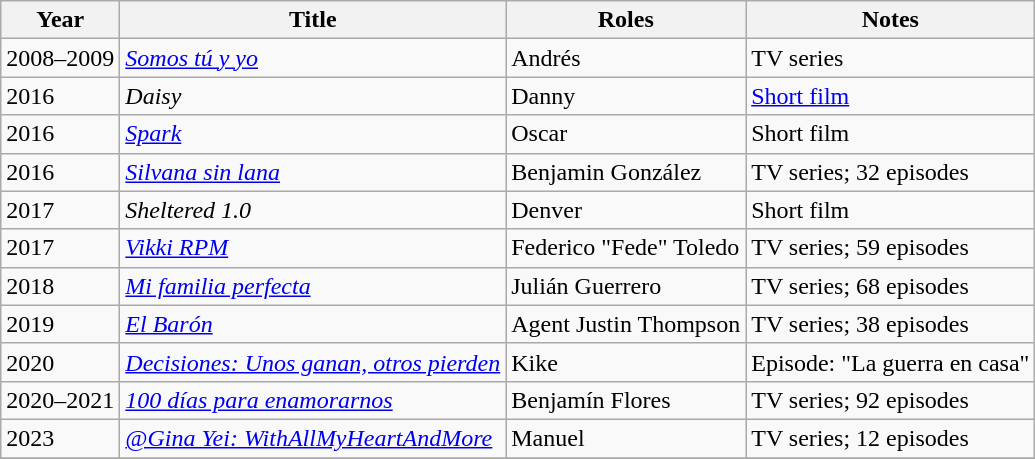<table class="wikitable sortable">
<tr>
<th>Year</th>
<th>Title</th>
<th>Roles</th>
<th>Notes</th>
</tr>
<tr>
<td>2008–2009</td>
<td><em><a href='#'>Somos tú y yo</a></em></td>
<td>Andrés</td>
<td>TV series</td>
</tr>
<tr>
<td>2016</td>
<td><em>Daisy</em></td>
<td>Danny</td>
<td><a href='#'>Short film</a></td>
</tr>
<tr>
<td>2016</td>
<td><em><a href='#'>Spark</a></em></td>
<td>Oscar</td>
<td>Short film</td>
</tr>
<tr>
<td>2016</td>
<td><em><a href='#'>Silvana sin lana</a></em></td>
<td>Benjamin González</td>
<td>TV series; 32 episodes</td>
</tr>
<tr>
<td>2017</td>
<td><em>Sheltered 1.0</em></td>
<td>Denver</td>
<td>Short film</td>
</tr>
<tr>
<td>2017</td>
<td><em><a href='#'>Vikki RPM</a></em></td>
<td>Federico "Fede" Toledo</td>
<td>TV series; 59 episodes</td>
</tr>
<tr>
<td>2018</td>
<td><em><a href='#'>Mi familia perfecta</a></em></td>
<td>Julián Guerrero</td>
<td>TV series; 68 episodes</td>
</tr>
<tr>
<td>2019</td>
<td><em><a href='#'>El Barón</a></em></td>
<td>Agent Justin Thompson</td>
<td>TV series; 38 episodes</td>
</tr>
<tr>
<td>2020</td>
<td><em><a href='#'>Decisiones: Unos ganan, otros pierden</a></em></td>
<td>Kike</td>
<td>Episode: "La guerra en casa"</td>
</tr>
<tr>
<td>2020–2021</td>
<td><em><a href='#'>100 días para enamorarnos</a></em></td>
<td>Benjamín Flores</td>
<td>TV series; 92 episodes</td>
</tr>
<tr>
<td>2023</td>
<td><em><a href='#'>@Gina Yei: WithAllMyHeartAndMore</a></em></td>
<td>Manuel</td>
<td>TV series; 12 episodes</td>
</tr>
<tr>
</tr>
</table>
